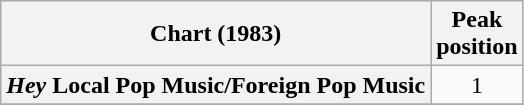<table class="wikitable plainrowheaders" style="text-align:center">
<tr>
<th scope="col">Chart (1983)</th>
<th scope="col">Peak<br>position</th>
</tr>
<tr>
<th scope="row"><em>Hey</em> Local Pop Music/Foreign Pop Music</th>
<td>1</td>
</tr>
<tr>
</tr>
</table>
